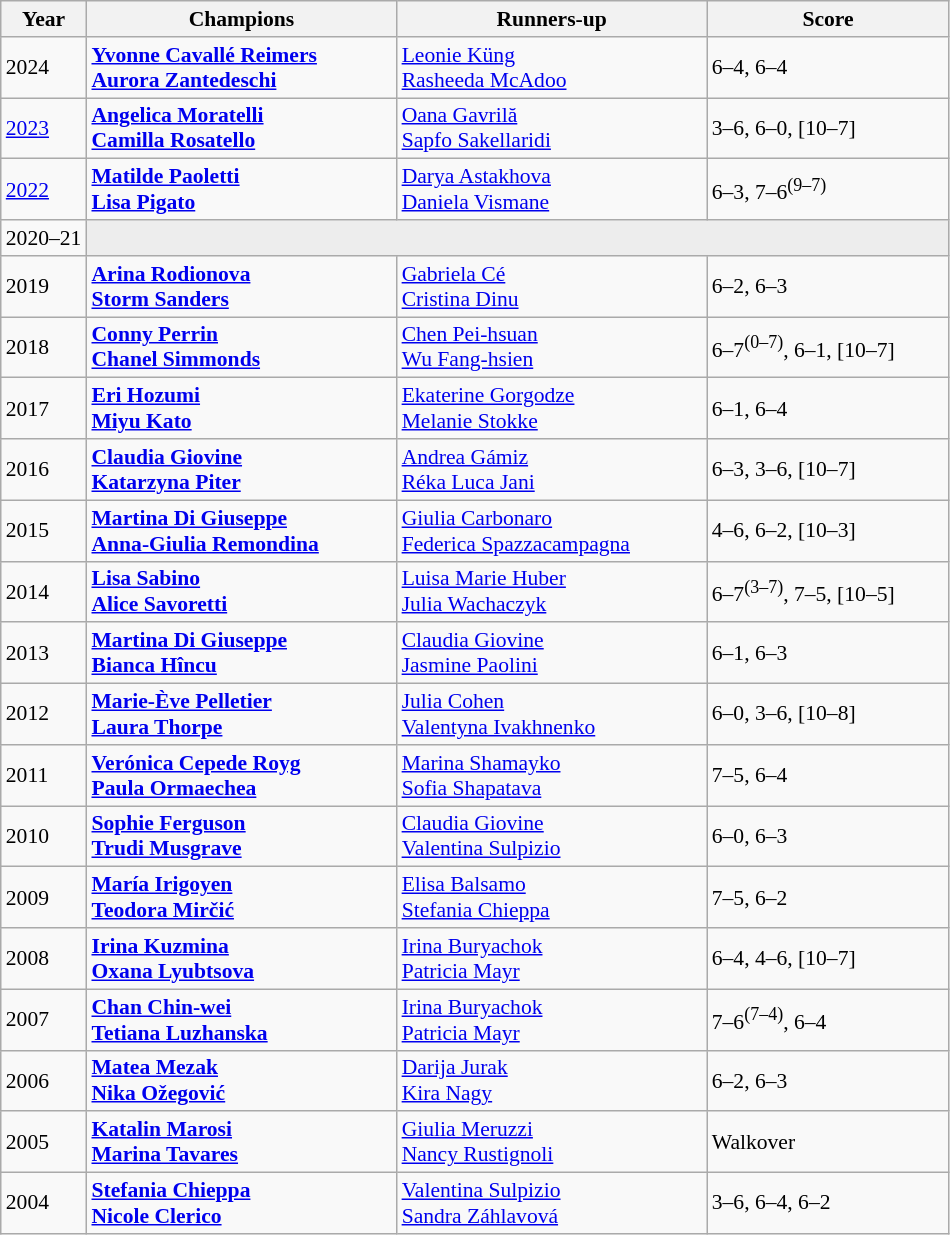<table class="wikitable" style="font-size:90%">
<tr>
<th>Year</th>
<th width="200">Champions</th>
<th width="200">Runners-up</th>
<th width="155">Score</th>
</tr>
<tr>
<td>2024</td>
<td> <strong><a href='#'>Yvonne Cavallé Reimers</a></strong> <br>  <strong><a href='#'>Aurora Zantedeschi</a></strong></td>
<td> <a href='#'>Leonie Küng</a> <br>  <a href='#'>Rasheeda McAdoo</a></td>
<td>6–4, 6–4</td>
</tr>
<tr>
<td><a href='#'>2023</a></td>
<td> <strong><a href='#'>Angelica Moratelli</a></strong> <br>  <strong><a href='#'>Camilla Rosatello</a></strong></td>
<td> <a href='#'>Oana Gavrilă</a> <br>  <a href='#'>Sapfo Sakellaridi</a></td>
<td>3–6, 6–0, [10–7]</td>
</tr>
<tr>
<td><a href='#'>2022</a></td>
<td> <strong><a href='#'>Matilde Paoletti</a></strong> <br>  <strong><a href='#'>Lisa Pigato</a></strong></td>
<td> <a href='#'>Darya Astakhova</a> <br>  <a href='#'>Daniela Vismane</a></td>
<td>6–3, 7–6<sup>(9–7)</sup></td>
</tr>
<tr>
<td>2020–21</td>
<td colspan=3 bgcolor="#ededed"></td>
</tr>
<tr>
<td>2019</td>
<td> <strong><a href='#'>Arina Rodionova</a></strong> <br>  <strong><a href='#'>Storm Sanders</a></strong></td>
<td> <a href='#'>Gabriela Cé</a> <br>  <a href='#'>Cristina Dinu</a></td>
<td>6–2, 6–3</td>
</tr>
<tr>
<td>2018</td>
<td> <strong><a href='#'>Conny Perrin</a></strong> <br>  <strong><a href='#'>Chanel Simmonds</a></strong></td>
<td> <a href='#'>Chen Pei-hsuan</a> <br>  <a href='#'>Wu Fang-hsien</a></td>
<td>6–7<sup>(0–7)</sup>, 6–1, [10–7]</td>
</tr>
<tr>
<td>2017</td>
<td> <strong><a href='#'>Eri Hozumi</a></strong> <br>  <strong><a href='#'>Miyu Kato</a></strong></td>
<td> <a href='#'>Ekaterine Gorgodze</a> <br>  <a href='#'>Melanie Stokke</a></td>
<td>6–1, 6–4</td>
</tr>
<tr>
<td>2016</td>
<td> <strong><a href='#'>Claudia Giovine</a></strong> <br>  <strong><a href='#'>Katarzyna Piter</a></strong></td>
<td> <a href='#'>Andrea Gámiz</a> <br>  <a href='#'>Réka Luca Jani</a></td>
<td>6–3, 3–6, [10–7]</td>
</tr>
<tr>
<td>2015</td>
<td> <strong><a href='#'>Martina Di Giuseppe</a></strong> <br>  <strong><a href='#'>Anna-Giulia Remondina</a></strong></td>
<td> <a href='#'>Giulia Carbonaro</a> <br>  <a href='#'>Federica Spazzacampagna</a></td>
<td>4–6, 6–2, [10–3]</td>
</tr>
<tr>
<td>2014</td>
<td> <strong><a href='#'>Lisa Sabino</a></strong> <br>  <strong><a href='#'>Alice Savoretti</a></strong></td>
<td> <a href='#'>Luisa Marie Huber</a> <br>  <a href='#'>Julia Wachaczyk</a></td>
<td>6–7<sup>(3–7)</sup>, 7–5, [10–5]</td>
</tr>
<tr>
<td>2013</td>
<td> <strong><a href='#'>Martina Di Giuseppe</a></strong> <br>  <strong><a href='#'>Bianca Hîncu</a></strong></td>
<td> <a href='#'>Claudia Giovine</a> <br>  <a href='#'>Jasmine Paolini</a></td>
<td>6–1, 6–3</td>
</tr>
<tr>
<td>2012</td>
<td> <strong><a href='#'>Marie-Ève Pelletier</a></strong> <br>  <strong><a href='#'>Laura Thorpe</a></strong></td>
<td> <a href='#'>Julia Cohen</a> <br>  <a href='#'>Valentyna Ivakhnenko</a></td>
<td>6–0, 3–6, [10–8]</td>
</tr>
<tr>
<td>2011</td>
<td> <strong><a href='#'>Verónica Cepede Royg</a></strong> <br>  <strong><a href='#'>Paula Ormaechea</a></strong></td>
<td> <a href='#'>Marina Shamayko</a> <br>  <a href='#'>Sofia Shapatava</a></td>
<td>7–5, 6–4</td>
</tr>
<tr>
<td>2010</td>
<td> <strong><a href='#'>Sophie Ferguson</a></strong> <br>  <strong><a href='#'>Trudi Musgrave</a></strong></td>
<td> <a href='#'>Claudia Giovine</a> <br>  <a href='#'>Valentina Sulpizio</a></td>
<td>6–0, 6–3</td>
</tr>
<tr>
<td>2009</td>
<td> <strong><a href='#'>María Irigoyen</a></strong> <br>  <strong><a href='#'>Teodora Mirčić</a></strong></td>
<td> <a href='#'>Elisa Balsamo</a> <br>  <a href='#'>Stefania Chieppa</a></td>
<td>7–5, 6–2</td>
</tr>
<tr>
<td>2008</td>
<td> <strong><a href='#'>Irina Kuzmina</a></strong> <br>  <strong><a href='#'>Oxana Lyubtsova</a></strong></td>
<td> <a href='#'>Irina Buryachok</a> <br>  <a href='#'>Patricia Mayr</a></td>
<td>6–4, 4–6, [10–7]</td>
</tr>
<tr>
<td>2007</td>
<td> <strong><a href='#'>Chan Chin-wei</a></strong> <br>  <strong><a href='#'>Tetiana Luzhanska</a></strong></td>
<td> <a href='#'>Irina Buryachok</a> <br>  <a href='#'>Patricia Mayr</a></td>
<td>7–6<sup>(7–4)</sup>, 6–4</td>
</tr>
<tr>
<td>2006</td>
<td> <strong><a href='#'>Matea Mezak</a></strong> <br>  <strong><a href='#'>Nika Ožegović</a></strong></td>
<td> <a href='#'>Darija Jurak</a> <br>  <a href='#'>Kira Nagy</a></td>
<td>6–2, 6–3</td>
</tr>
<tr>
<td>2005</td>
<td> <strong><a href='#'>Katalin Marosi</a></strong> <br>  <strong><a href='#'>Marina Tavares</a></strong></td>
<td> <a href='#'>Giulia Meruzzi</a> <br>  <a href='#'>Nancy Rustignoli</a></td>
<td>Walkover</td>
</tr>
<tr>
<td>2004</td>
<td> <strong><a href='#'>Stefania Chieppa</a></strong> <br>  <strong><a href='#'>Nicole Clerico</a></strong></td>
<td> <a href='#'>Valentina Sulpizio</a> <br>  <a href='#'>Sandra Záhlavová</a></td>
<td>3–6, 6–4, 6–2</td>
</tr>
</table>
